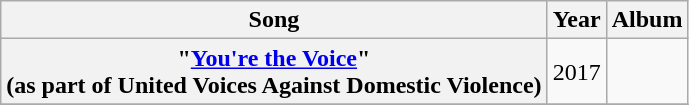<table class="wikitable plainrowheaders" style="text-align:center;">
<tr>
<th scope="col" rowspan="1">Song</th>
<th scope="col" rowspan="1">Year</th>
<th scope="col" rowspan="1">Album</th>
</tr>
<tr>
<th scope="row">"<a href='#'>You're the Voice</a>"<br><span>(as part of United Voices Against Domestic Violence)</span></th>
<td>2017</td>
<td></td>
</tr>
<tr>
</tr>
</table>
